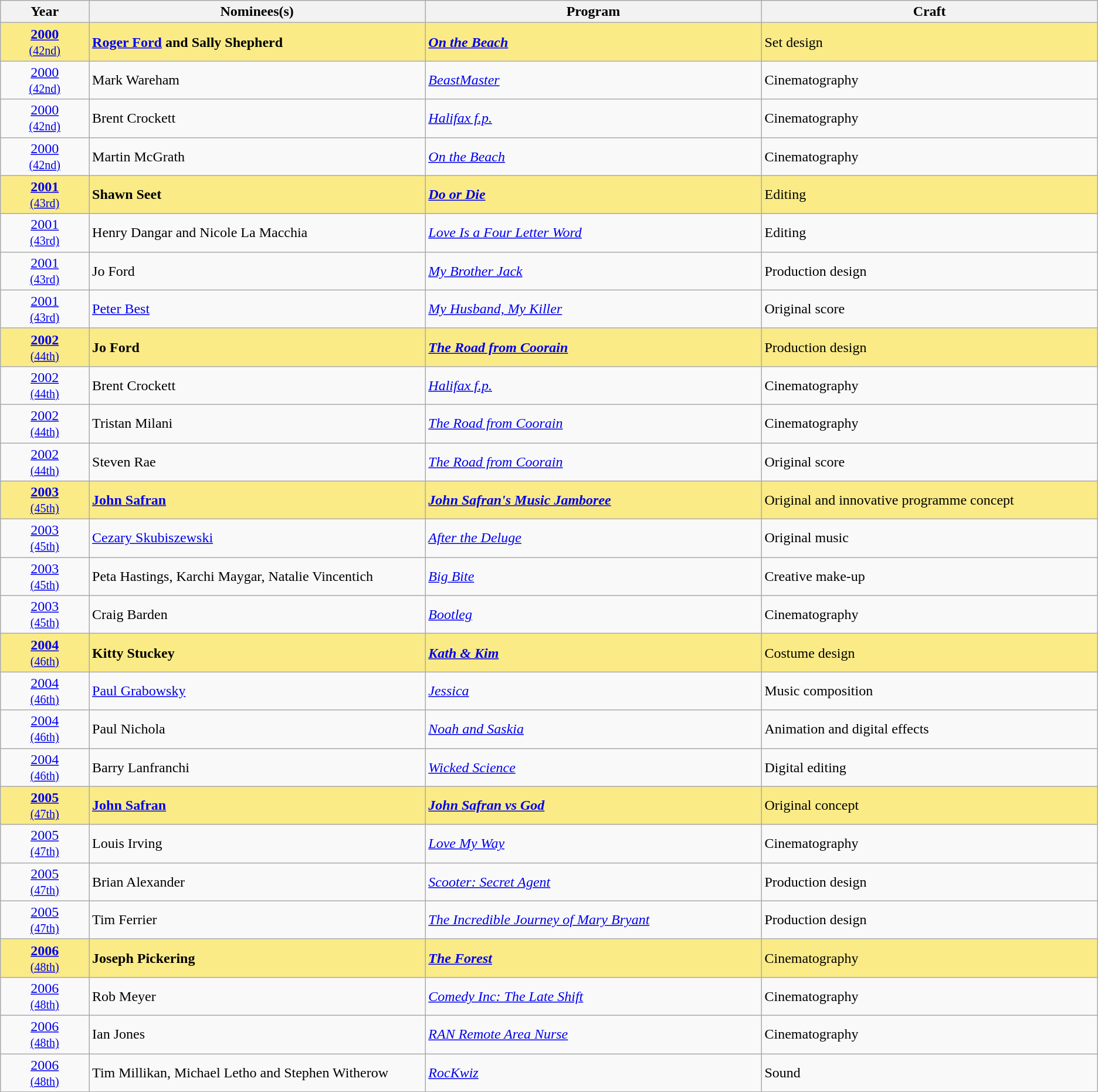<table class="sortable wikitable">
<tr>
<th width="5%">Year</th>
<th width="19%">Nominees(s)</th>
<th width="19%">Program</th>
<th width="19%">Craft</th>
</tr>
<tr style="background:#FAEB86">
<td align="center"><strong><a href='#'>2000</a></strong><br><small><a href='#'>(42nd)</a></small></td>
<td><strong><a href='#'>Roger Ford</a> and Sally Shepherd</strong></td>
<td><strong><em><a href='#'>On the Beach</a></em></strong></td>
<td>Set design</td>
</tr>
<tr>
<td align="center"><a href='#'>2000</a><br><small><a href='#'>(42nd)</a></small></td>
<td>Mark Wareham</td>
<td><em><a href='#'>BeastMaster</a></em></td>
<td>Cinematography</td>
</tr>
<tr>
<td align="center"><a href='#'>2000</a><br><small><a href='#'>(42nd)</a></small></td>
<td>Brent Crockett</td>
<td><em><a href='#'>Halifax f.p.</a></em></td>
<td>Cinematography</td>
</tr>
<tr>
<td align="center"><a href='#'>2000</a><br><small><a href='#'>(42nd)</a></small></td>
<td>Martin McGrath</td>
<td><em><a href='#'>On the Beach</a></em></td>
<td>Cinematography</td>
</tr>
<tr style="background:#FAEB86">
<td align="center"><strong><a href='#'>2001</a></strong><br><small><a href='#'>(43rd)</a></small></td>
<td><strong>Shawn Seet</strong></td>
<td><strong><em><a href='#'>Do or Die</a></em></strong></td>
<td>Editing</td>
</tr>
<tr>
<td align="center"><a href='#'>2001</a><br><small><a href='#'>(43rd)</a></small></td>
<td>Henry Dangar and Nicole La Macchia</td>
<td><em><a href='#'>Love Is a Four Letter Word</a></em></td>
<td>Editing</td>
</tr>
<tr>
<td align="center"><a href='#'>2001</a><br><small><a href='#'>(43rd)</a></small></td>
<td>Jo Ford</td>
<td><em><a href='#'>My Brother Jack</a></em></td>
<td>Production design</td>
</tr>
<tr>
<td align="center"><a href='#'>2001</a><br><small><a href='#'>(43rd)</a></small></td>
<td><a href='#'>Peter Best</a></td>
<td><em><a href='#'>My Husband, My Killer</a></em></td>
<td>Original score</td>
</tr>
<tr style="background:#FAEB86">
<td align="center"><strong><a href='#'>2002</a></strong><br><small><a href='#'>(44th)</a></small></td>
<td><strong>Jo Ford</strong></td>
<td><strong><em><a href='#'>The Road from Coorain</a></em></strong></td>
<td>Production design</td>
</tr>
<tr>
<td align="center"><a href='#'>2002</a><br><small><a href='#'>(44th)</a></small></td>
<td>Brent Crockett</td>
<td><em><a href='#'>Halifax f.p.</a></em></td>
<td>Cinematography</td>
</tr>
<tr>
<td align="center"><a href='#'>2002</a><br><small><a href='#'>(44th)</a></small></td>
<td>Tristan Milani</td>
<td><em><a href='#'>The Road from Coorain</a></em></td>
<td>Cinematography</td>
</tr>
<tr>
<td align="center"><a href='#'>2002</a><br><small><a href='#'>(44th)</a></small></td>
<td>Steven Rae</td>
<td><em><a href='#'>The Road from Coorain</a></em></td>
<td>Original score</td>
</tr>
<tr style="background:#FAEB86">
<td align="center"><strong><a href='#'>2003</a></strong><br><small><a href='#'>(45th)</a></small></td>
<td><strong><a href='#'>John Safran</a></strong></td>
<td><strong><em><a href='#'>John Safran's Music Jamboree</a></em></strong></td>
<td>Original and innovative programme concept</td>
</tr>
<tr>
<td align="center"><a href='#'>2003</a><br><small><a href='#'>(45th)</a></small></td>
<td><a href='#'>Cezary Skubiszewski</a></td>
<td><em><a href='#'>After the Deluge</a></em></td>
<td>Original music</td>
</tr>
<tr>
<td align="center"><a href='#'>2003</a><br><small><a href='#'>(45th)</a></small></td>
<td>Peta Hastings, Karchi Maygar, Natalie Vincentich</td>
<td><em><a href='#'>Big Bite</a></em></td>
<td>Creative make-up</td>
</tr>
<tr>
<td align="center"><a href='#'>2003</a><br><small><a href='#'>(45th)</a></small></td>
<td>Craig Barden</td>
<td><em><a href='#'>Bootleg</a></em></td>
<td>Cinematography</td>
</tr>
<tr style="background:#FAEB86">
<td align="center"><strong><a href='#'>2004</a></strong><br><small><a href='#'>(46th)</a></small></td>
<td><strong>Kitty Stuckey</strong></td>
<td><strong><em><a href='#'>Kath & Kim</a></em></strong></td>
<td>Costume design</td>
</tr>
<tr>
<td align="center"><a href='#'>2004</a><br><small><a href='#'>(46th)</a></small></td>
<td><a href='#'>Paul Grabowsky</a></td>
<td><em><a href='#'>Jessica</a></em></td>
<td>Music composition</td>
</tr>
<tr>
<td align="center"><a href='#'>2004</a><br><small><a href='#'>(46th)</a></small></td>
<td>Paul Nichola</td>
<td><em><a href='#'>Noah and Saskia</a></em></td>
<td>Animation and digital effects</td>
</tr>
<tr>
<td align="center"><a href='#'>2004</a><br><small><a href='#'>(46th)</a></small></td>
<td>Barry Lanfranchi</td>
<td><em><a href='#'>Wicked Science</a></em></td>
<td>Digital editing</td>
</tr>
<tr style="background:#FAEB86">
<td align="center"><strong><a href='#'>2005</a></strong><br><small><a href='#'>(47th)</a></small></td>
<td><strong><a href='#'>John Safran</a></strong></td>
<td><strong><em><a href='#'>John Safran vs God</a></em></strong></td>
<td>Original concept</td>
</tr>
<tr>
<td align="center"><a href='#'>2005</a><br><small><a href='#'>(47th)</a></small></td>
<td>Louis Irving</td>
<td><em><a href='#'>Love My Way</a></em></td>
<td>Cinematography</td>
</tr>
<tr>
<td align="center"><a href='#'>2005</a><br><small><a href='#'>(47th)</a></small></td>
<td>Brian Alexander</td>
<td><em><a href='#'>Scooter: Secret Agent</a></em></td>
<td>Production design</td>
</tr>
<tr>
<td align="center"><a href='#'>2005</a><br><small><a href='#'>(47th)</a></small></td>
<td>Tim Ferrier</td>
<td><em><a href='#'>The Incredible Journey of Mary Bryant</a></em></td>
<td>Production design</td>
</tr>
<tr style="background:#FAEB86">
<td align="center"><strong><a href='#'>2006</a></strong><br><small><a href='#'>(48th)</a></small></td>
<td><strong>Joseph Pickering</strong></td>
<td><strong><em><a href='#'>The Forest</a></em></strong></td>
<td>Cinematography</td>
</tr>
<tr>
<td align="center"><a href='#'>2006</a><br><small><a href='#'>(48th)</a></small></td>
<td>Rob Meyer</td>
<td><em><a href='#'>Comedy Inc: The Late Shift</a></em></td>
<td>Cinematography</td>
</tr>
<tr>
<td align="center"><a href='#'>2006</a><br><small><a href='#'>(48th)</a></small></td>
<td>Ian Jones</td>
<td><em><a href='#'>RAN Remote Area Nurse</a></em></td>
<td>Cinematography</td>
</tr>
<tr>
<td align="center"><a href='#'>2006</a><br><small><a href='#'>(48th)</a></small></td>
<td>Tim Millikan, Michael Letho and Stephen Witherow</td>
<td><em><a href='#'>RocKwiz</a></em></td>
<td>Sound</td>
</tr>
</table>
